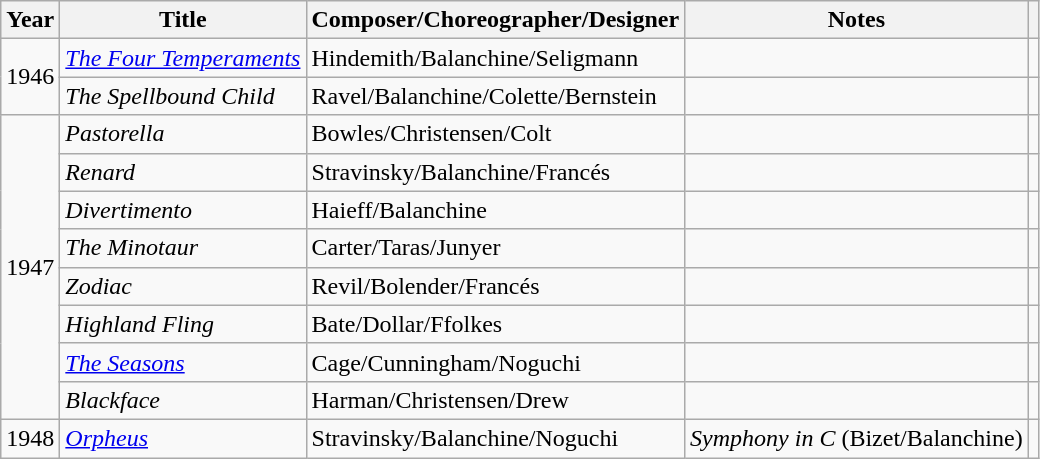<table class="wikitable plainrowheaders">
<tr>
<th scope="col">Year</th>
<th scope="col">Title</th>
<th scope="col">Composer/Choreographer/Designer</th>
<th scope="col">Notes</th>
<th scope="col"></th>
</tr>
<tr>
<td rowspan=2>1946</td>
<td><em><a href='#'>The Four Temperaments</a></em></td>
<td>Hindemith/Balanchine/Seligmann</td>
<td></td>
<td></td>
</tr>
<tr>
<td><em>The Spellbound Child</em></td>
<td>Ravel/Balanchine/Colette/Bernstein</td>
<td></td>
<td></td>
</tr>
<tr>
<td rowspan=8>1947</td>
<td><em>Pastorella</em></td>
<td>Bowles/Christensen/Colt</td>
<td></td>
<td></td>
</tr>
<tr>
<td><em>Renard</em></td>
<td>Stravinsky/Balanchine/Francés</td>
<td></td>
<td></td>
</tr>
<tr>
<td><em>Divertimento</em></td>
<td>Haieff/Balanchine</td>
<td></td>
<td></td>
</tr>
<tr>
<td><em>The Minotaur</em></td>
<td>Carter/Taras/Junyer</td>
<td></td>
<td></td>
</tr>
<tr>
<td><em>Zodiac</em></td>
<td>Revil/Bolender/Francés</td>
<td></td>
<td></td>
</tr>
<tr>
<td><em>Highland Fling</em></td>
<td>Bate/Dollar/Ffolkes</td>
<td></td>
<td></td>
</tr>
<tr>
<td><em><a href='#'>The Seasons</a></em></td>
<td>Cage/Cunningham/Noguchi</td>
<td></td>
<td></td>
</tr>
<tr>
<td><em>Blackface</em></td>
<td>Harman/Christensen/Drew</td>
<td></td>
<td></td>
</tr>
<tr>
<td>1948</td>
<td><em><a href='#'>Orpheus</a></em></td>
<td>Stravinsky/Balanchine/Noguchi</td>
<td><em>Symphony in C</em> (Bizet/Balanchine)</td>
<td></td>
</tr>
</table>
